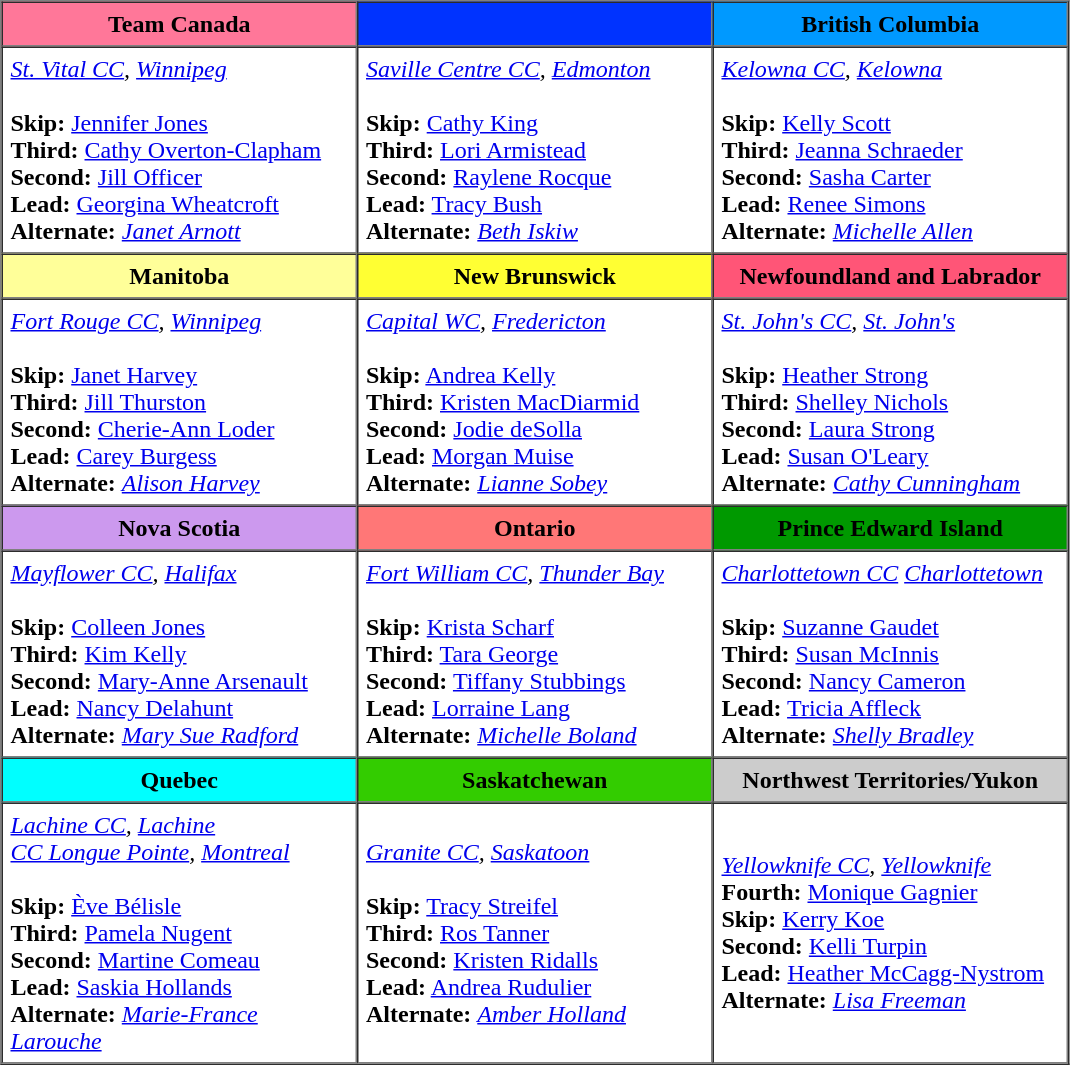<table border=1 cellpadding=5 cellspacing=0>
<tr>
<th bgcolor="#ff7799" width="225">Team Canada</th>
<th bgcolor="#0033ff" width="225"></th>
<th bgcolor="#0099ff" width="225">British Columbia</th>
</tr>
<tr align=center>
<td align=left><em><a href='#'>St. Vital CC</a>, <a href='#'>Winnipeg</a></em><br><br><strong>Skip:</strong> <a href='#'>Jennifer Jones</a><br>
<strong>Third:</strong> <a href='#'>Cathy Overton-Clapham</a><br>
<strong>Second:</strong> <a href='#'>Jill Officer</a><br>
<strong>Lead:</strong> <a href='#'>Georgina Wheatcroft</a><br> 
<strong>Alternate:</strong> <em><a href='#'>Janet Arnott</a></em></td>
<td align=left><em><a href='#'>Saville Centre CC</a>, <a href='#'>Edmonton</a></em><br><br><strong>Skip:</strong> <a href='#'>Cathy King</a><br>
<strong>Third:</strong> <a href='#'>Lori Armistead</a><br>
<strong>Second:</strong> <a href='#'>Raylene Rocque</a><br>
<strong>Lead:</strong> <a href='#'>Tracy Bush</a><br>
<strong>Alternate:</strong> <em><a href='#'>Beth Iskiw</a></em></td>
<td align=left><em><a href='#'>Kelowna CC</a>, <a href='#'>Kelowna</a></em><br><br><strong>Skip:</strong> <a href='#'>Kelly Scott</a><br>
<strong>Third:</strong> <a href='#'>Jeanna Schraeder</a><br>
<strong>Second:</strong> <a href='#'>Sasha Carter</a><br>
<strong>Lead:</strong> <a href='#'>Renee Simons</a><br>
<strong>Alternate:</strong> <em><a href='#'>Michelle Allen</a></em></td>
</tr>
<tr border=1 cellpadding=5 cellspacing=0>
<th bgcolor="#ffff99" width="200">Manitoba</th>
<th bgcolor="#ffff33" width="200">New Brunswick</th>
<th bgcolor="#ff5577" width="200">Newfoundland and Labrador</th>
</tr>
<tr align=center>
<td align=left><em><a href='#'>Fort Rouge CC</a>, <a href='#'>Winnipeg</a></em><br><br><strong>Skip:</strong> <a href='#'>Janet Harvey</a><br>
<strong>Third:</strong> <a href='#'>Jill Thurston</a><br>
<strong>Second:</strong> <a href='#'>Cherie-Ann Loder</a><br>
<strong>Lead:</strong> <a href='#'>Carey Burgess</a><br>
<strong>Alternate:</strong> <em><a href='#'>Alison Harvey</a></em></td>
<td align=left><em><a href='#'>Capital WC</a>, <a href='#'>Fredericton</a></em><br><br><strong>Skip:</strong> <a href='#'>Andrea Kelly</a><br>
<strong>Third:</strong> <a href='#'>Kristen MacDiarmid</a><br>
<strong>Second:</strong> <a href='#'>Jodie deSolla</a><br>
<strong>Lead:</strong> <a href='#'>Morgan Muise</a><br>
<strong>Alternate:</strong> <em><a href='#'>Lianne Sobey</a></em></td>
<td align=left><em><a href='#'>St. John's CC</a>, <a href='#'>St. John's</a></em><br><br><strong>Skip:</strong> <a href='#'>Heather Strong</a><br>
<strong>Third:</strong> <a href='#'>Shelley Nichols</a><br>
<strong>Second:</strong> <a href='#'>Laura Strong</a><br>
<strong>Lead:</strong> <a href='#'>Susan O'Leary</a><br>
<strong>Alternate:</strong> <em><a href='#'>Cathy Cunningham</a></em></td>
</tr>
<tr border=1 cellpadding=5 cellspacing=0>
<th bgcolor="#cc99ee" width="200">Nova Scotia</th>
<th bgcolor="#ff7777" width="200">Ontario</th>
<th bgcolor="#009900" width="200">Prince Edward Island</th>
</tr>
<tr align=center>
<td align=left><em><a href='#'>Mayflower CC</a>, <a href='#'>Halifax</a></em><br><br><strong>Skip:</strong> <a href='#'>Colleen Jones</a><br>
<strong>Third:</strong> <a href='#'>Kim Kelly</a><br>
<strong>Second:</strong> <a href='#'>Mary-Anne Arsenault</a><br>
<strong>Lead:</strong> <a href='#'>Nancy Delahunt</a><br>
<strong>Alternate:</strong> <em><a href='#'>Mary Sue Radford</a></em></td>
<td align=left><em><a href='#'>Fort William CC</a>, <a href='#'>Thunder Bay</a></em><br><br><strong>Skip:</strong> <a href='#'>Krista Scharf</a><br>
<strong>Third:</strong> <a href='#'>Tara George</a><br>
<strong>Second:</strong> <a href='#'>Tiffany Stubbings</a><br>
<strong>Lead:</strong> <a href='#'>Lorraine Lang</a><br> 
<strong>Alternate:</strong> <em><a href='#'>Michelle Boland</a></em></td>
<td align=left><em><a href='#'>Charlottetown CC</a> <a href='#'>Charlottetown</a></em><br><br><strong>Skip:</strong> <a href='#'>Suzanne Gaudet</a><br>
<strong>Third:</strong> <a href='#'>Susan McInnis</a><br>
<strong>Second:</strong> <a href='#'>Nancy Cameron</a><br>
<strong>Lead:</strong> <a href='#'>Tricia Affleck</a><br>
<strong>Alternate:</strong> <em><a href='#'>Shelly Bradley</a></em></td>
</tr>
<tr border=1 cellpadding=5 cellspacing=0>
<th bgcolor="#00ffff" width="200">Quebec</th>
<th bgcolor="#33cc00" width="200">Saskatchewan</th>
<th bgcolor="#cccccc" width="200">Northwest Territories/Yukon</th>
</tr>
<tr align=center>
<td align=left><em><a href='#'>Lachine CC</a>, <a href='#'>Lachine</a><br><a href='#'>CC Longue Pointe</a>, <a href='#'>Montreal</a></em><br><br><strong>Skip:</strong> <a href='#'>Ève Bélisle</a><br>
<strong>Third:</strong> <a href='#'>Pamela Nugent</a><br>
<strong>Second:</strong> <a href='#'>Martine Comeau</a><br>
<strong>Lead:</strong> <a href='#'>Saskia Hollands</a><br>
<strong>Alternate:</strong> <em><a href='#'>Marie-France Larouche</a></em></td>
<td align=left><em><a href='#'>Granite CC</a>, <a href='#'>Saskatoon</a></em><br><br><strong>Skip:</strong> <a href='#'>Tracy Streifel</a><br>
<strong>Third:</strong> <a href='#'>Ros Tanner</a><br>
<strong>Second:</strong> <a href='#'>Kristen Ridalls</a><br>
<strong>Lead:</strong> <a href='#'>Andrea Rudulier</a><br>
<strong>Alternate:</strong> <em><a href='#'>Amber Holland</a></em></td>
<td align=left><em><a href='#'>Yellowknife CC</a>, <a href='#'>Yellowknife</a></em><br><strong>Fourth:</strong> <a href='#'>Monique Gagnier</a><br>
<strong>Skip:</strong> <a href='#'>Kerry Koe</a><br>
<strong>Second:</strong> <a href='#'>Kelli Turpin</a><br>
<strong>Lead:</strong> <a href='#'>Heather McCagg-Nystrom</a><br>
<strong>Alternate:</strong> <em><a href='#'>Lisa Freeman</a></em></td>
</tr>
</table>
